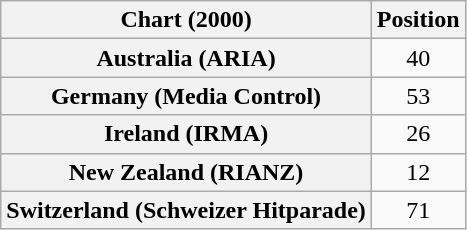<table class="wikitable sortable plainrowheaders" style="text-align:center">
<tr>
<th>Chart (2000)</th>
<th>Position</th>
</tr>
<tr>
<th scope="row">Australia (ARIA)</th>
<td>40</td>
</tr>
<tr>
<th scope="row">Germany (Media Control)</th>
<td>53</td>
</tr>
<tr>
<th scope="row">Ireland (IRMA)</th>
<td>26</td>
</tr>
<tr>
<th scope="row">New Zealand (RIANZ)</th>
<td>12</td>
</tr>
<tr>
<th scope="row">Switzerland (Schweizer Hitparade)</th>
<td>71</td>
</tr>
</table>
